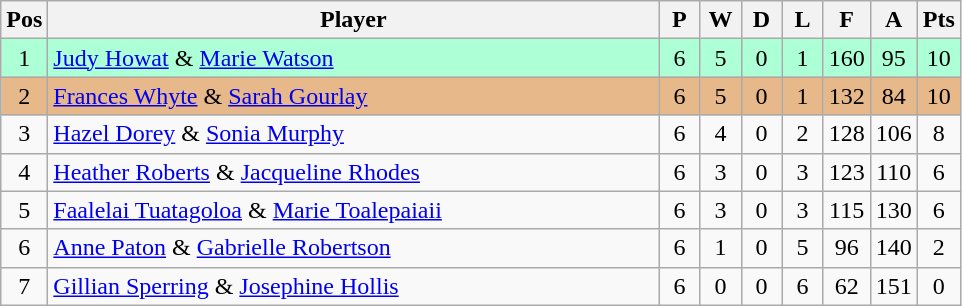<table class="wikitable" style="font-size: 100%">
<tr>
<th width=20>Pos</th>
<th width=400>Player</th>
<th width=20>P</th>
<th width=20>W</th>
<th width=20>D</th>
<th width=20>L</th>
<th width=20>F</th>
<th width=20>A</th>
<th width=20>Pts</th>
</tr>
<tr align=center style="background: #ADFFD6;">
<td>1</td>
<td align="left"> <a href='#'>Judy Howat</a> & <a href='#'>Marie Watson</a></td>
<td>6</td>
<td>5</td>
<td>0</td>
<td>1</td>
<td>160</td>
<td>95</td>
<td>10</td>
</tr>
<tr align=center style="background: #E6B88A;">
<td>2</td>
<td align="left"> <a href='#'>Frances Whyte</a> & <a href='#'>Sarah Gourlay</a></td>
<td>6</td>
<td>5</td>
<td>0</td>
<td>1</td>
<td>132</td>
<td>84</td>
<td>10</td>
</tr>
<tr align=center>
<td>3</td>
<td align="left"> <a href='#'>Hazel Dorey</a> & <a href='#'>Sonia Murphy</a></td>
<td>6</td>
<td>4</td>
<td>0</td>
<td>2</td>
<td>128</td>
<td>106</td>
<td>8</td>
</tr>
<tr align=center>
<td>4</td>
<td align="left"> <a href='#'>Heather Roberts</a> & <a href='#'>Jacqueline Rhodes</a></td>
<td>6</td>
<td>3</td>
<td>0</td>
<td>3</td>
<td>123</td>
<td>110</td>
<td>6</td>
</tr>
<tr align=center>
<td>5</td>
<td align="left"> <a href='#'>Faalelai Tuatagoloa</a> & <a href='#'>Marie Toalepaiaii</a></td>
<td>6</td>
<td>3</td>
<td>0</td>
<td>3</td>
<td>115</td>
<td>130</td>
<td>6</td>
</tr>
<tr align=center>
<td>6</td>
<td align="left"> <a href='#'>Anne Paton</a> & <a href='#'>Gabrielle Robertson</a></td>
<td>6</td>
<td>1</td>
<td>0</td>
<td>5</td>
<td>96</td>
<td>140</td>
<td>2</td>
</tr>
<tr align=center>
<td>7</td>
<td align="left"> <a href='#'>Gillian Sperring</a> & <a href='#'>Josephine Hollis</a></td>
<td>6</td>
<td>0</td>
<td>0</td>
<td>6</td>
<td>62</td>
<td>151</td>
<td>0</td>
</tr>
</table>
